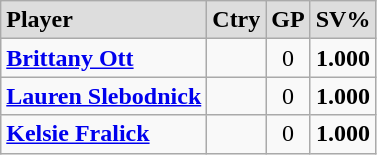<table class="wikitable">
<tr align="center" style="font-weight:bold; background-color:#dddddd;" |>
<td align="left">Player</td>
<td>Ctry</td>
<td>GP</td>
<td>SV%</td>
</tr>
<tr align="center">
<td align="left"><strong><a href='#'>Brittany Ott</a></strong></td>
<td></td>
<td>0</td>
<td><strong>1.000</strong></td>
</tr>
<tr align="center">
<td align="left"><strong><a href='#'>Lauren Slebodnick</a></strong></td>
<td></td>
<td>0</td>
<td><strong>1.000</strong></td>
</tr>
<tr align="center">
<td align="left"><strong><a href='#'>Kelsie Fralick</a></strong></td>
<td></td>
<td>0</td>
<td><strong>1.000</strong></td>
</tr>
</table>
